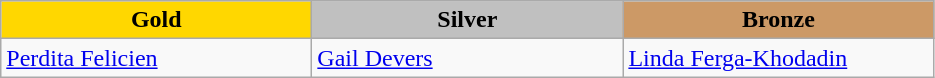<table class="wikitable" style="text-align:left">
<tr align="center">
<td width=200 bgcolor=gold><strong>Gold</strong></td>
<td width=200 bgcolor=silver><strong>Silver</strong></td>
<td width=200 bgcolor=CC9966><strong>Bronze</strong></td>
</tr>
<tr>
<td><a href='#'>Perdita Felicien</a><br><em></em></td>
<td><a href='#'>Gail Devers</a><br><em></em></td>
<td><a href='#'>Linda Ferga-Khodadin</a><br><em></em></td>
</tr>
</table>
